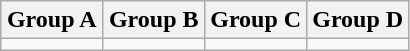<table class="wikitable" style="float:left; margin-right:1em;">
<tr>
<th width=25%>Group A</th>
<th width=25%>Group B</th>
<th width=25%>Group C</th>
<th width=25%>Group D</th>
</tr>
<tr style="vertical-align:top">
<td></td>
<td></td>
<td></td>
<td></td>
</tr>
</table>
